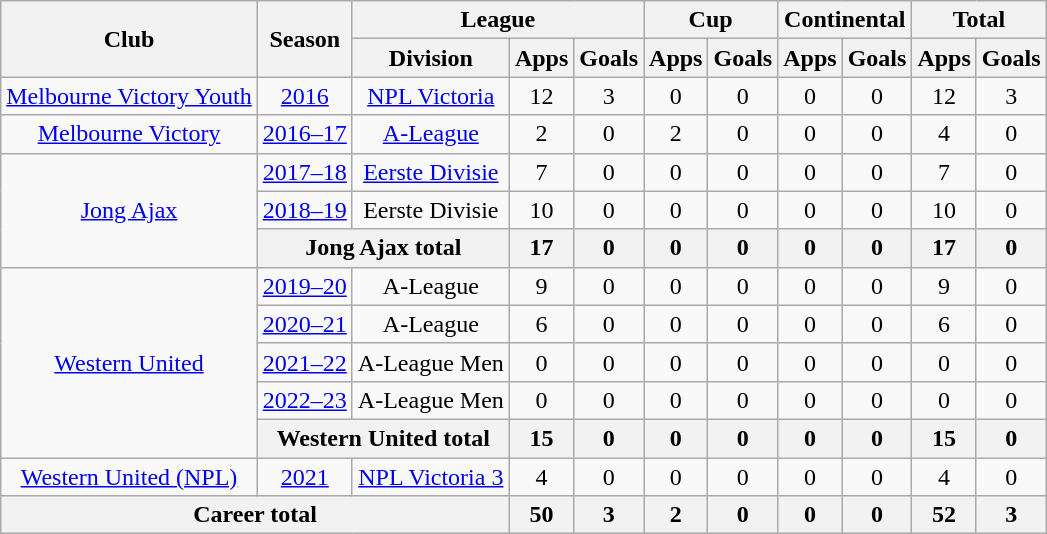<table class="wikitable" style="text-align: center;">
<tr>
<th rowspan="2">Club</th>
<th rowspan="2">Season</th>
<th colspan="3">League</th>
<th colspan="2">Cup</th>
<th colspan="2">Continental</th>
<th colspan="2">Total</th>
</tr>
<tr>
<th>Division</th>
<th>Apps</th>
<th>Goals</th>
<th>Apps</th>
<th>Goals</th>
<th>Apps</th>
<th>Goals</th>
<th>Apps</th>
<th>Goals</th>
</tr>
<tr>
<td><a href='#'>Melbourne Victory Youth</a></td>
<td><a href='#'>2016</a></td>
<td><a href='#'>NPL Victoria</a></td>
<td>12</td>
<td>3</td>
<td>0</td>
<td>0</td>
<td>0</td>
<td>0</td>
<td>12</td>
<td>3</td>
</tr>
<tr>
<td rowspan="1"><a href='#'>Melbourne Victory</a></td>
<td><a href='#'>2016–17</a></td>
<td rowspan="1"><a href='#'>A-League</a></td>
<td>2</td>
<td>0</td>
<td>2</td>
<td>0</td>
<td>0</td>
<td>0</td>
<td>4</td>
<td>0</td>
</tr>
<tr>
<td rowspan="3"><a href='#'>Jong Ajax</a></td>
<td><a href='#'>2017–18</a></td>
<td rowspan="1"><a href='#'>Eerste Divisie</a></td>
<td>7</td>
<td>0</td>
<td>0</td>
<td>0</td>
<td>0</td>
<td>0</td>
<td>7</td>
<td>0</td>
</tr>
<tr>
<td><a href='#'>2018–19</a></td>
<td>Eerste Divisie</td>
<td>10</td>
<td>0</td>
<td>0</td>
<td>0</td>
<td>0</td>
<td>0</td>
<td>10</td>
<td>0</td>
</tr>
<tr>
<th colspan=2>Jong Ajax total</th>
<th>17</th>
<th>0</th>
<th>0</th>
<th>0</th>
<th>0</th>
<th>0</th>
<th>17</th>
<th>0</th>
</tr>
<tr>
<td rowspan=5><a href='#'>Western United</a></td>
<td><a href='#'>2019–20</a></td>
<td>A-League</td>
<td>9</td>
<td>0</td>
<td>0</td>
<td>0</td>
<td>0</td>
<td>0</td>
<td>9</td>
<td>0</td>
</tr>
<tr>
<td><a href='#'>2020–21</a></td>
<td>A-League</td>
<td>6</td>
<td>0</td>
<td>0</td>
<td>0</td>
<td>0</td>
<td>0</td>
<td>6</td>
<td>0</td>
</tr>
<tr>
<td><a href='#'>2021–22</a></td>
<td>A-League Men</td>
<td>0</td>
<td>0</td>
<td>0</td>
<td>0</td>
<td>0</td>
<td>0</td>
<td>0</td>
<td>0</td>
</tr>
<tr>
<td><a href='#'>2022–23</a></td>
<td>A-League Men</td>
<td>0</td>
<td>0</td>
<td>0</td>
<td>0</td>
<td>0</td>
<td>0</td>
<td>0</td>
<td>0</td>
</tr>
<tr>
<th colspan=2>Western United total</th>
<th>15</th>
<th>0</th>
<th>0</th>
<th>0</th>
<th>0</th>
<th>0</th>
<th>15</th>
<th>0</th>
</tr>
<tr>
<td><a href='#'>Western United (NPL)</a></td>
<td><a href='#'>2021</a></td>
<td><a href='#'>NPL Victoria 3</a></td>
<td>4</td>
<td>0</td>
<td>0</td>
<td>0</td>
<td>0</td>
<td>0</td>
<td>4</td>
<td>0</td>
</tr>
<tr>
<th colspan="3">Career total</th>
<th>50</th>
<th>3</th>
<th>2</th>
<th>0</th>
<th>0</th>
<th>0</th>
<th>52</th>
<th>3</th>
</tr>
</table>
